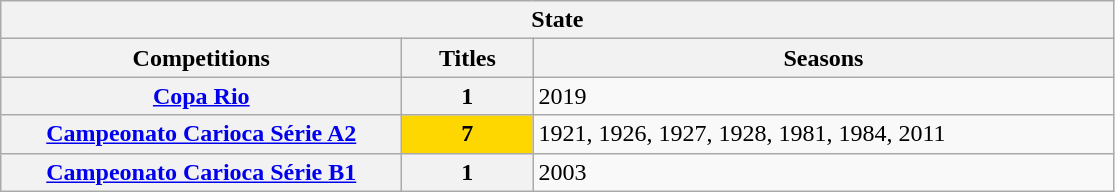<table class="wikitable">
<tr>
<th colspan="3">State</th>
</tr>
<tr>
<th style="width:260px">Competitions</th>
<th style="width:80px">Titles</th>
<th style="width:380px">Seasons</th>
</tr>
<tr>
<th style="text-align:center"><a href='#'>Copa Rio</a></th>
<th style="text-align:center"><strong>1</strong></th>
<td align="left">2019</td>
</tr>
<tr>
<th style="text-align:center"><a href='#'>Campeonato Carioca Série A2</a></th>
<td bgcolor="gold" style="text-align:center"><strong>7</strong></td>
<td align="left">1921, 1926, 1927, 1928, 1981, 1984, 2011</td>
</tr>
<tr>
<th style="text-align:center"><a href='#'>Campeonato Carioca Série B1</a></th>
<th style="text-align:center"><strong>1</strong></th>
<td align="left">2003</td>
</tr>
</table>
